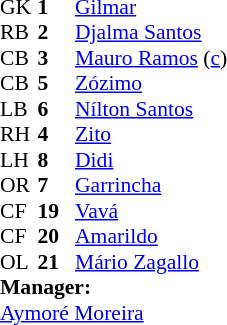<table style="font-size: 90%" cellspacing="0" cellpadding="0">
<tr>
<th width="25"></th>
<th width="25"></th>
</tr>
<tr>
<td>GK</td>
<td><strong>1</strong></td>
<td><a href='#'>Gilmar</a></td>
</tr>
<tr>
<td>RB</td>
<td><strong>2</strong></td>
<td><a href='#'>Djalma Santos</a></td>
</tr>
<tr>
<td>CB</td>
<td><strong>3</strong></td>
<td><a href='#'>Mauro Ramos</a> (<a href='#'>c</a>)</td>
</tr>
<tr>
<td>CB</td>
<td><strong>5</strong></td>
<td><a href='#'>Zózimo</a></td>
</tr>
<tr>
<td>LB</td>
<td><strong>6</strong></td>
<td><a href='#'>Nílton Santos</a></td>
</tr>
<tr>
<td>RH</td>
<td><strong>4</strong></td>
<td><a href='#'>Zito</a></td>
</tr>
<tr>
<td>LH</td>
<td><strong>8</strong></td>
<td><a href='#'>Didi</a></td>
</tr>
<tr>
<td>OR</td>
<td><strong>7</strong></td>
<td><a href='#'>Garrincha</a></td>
</tr>
<tr>
<td>CF</td>
<td><strong>19</strong></td>
<td><a href='#'>Vavá</a></td>
</tr>
<tr>
<td>CF</td>
<td><strong>20</strong></td>
<td><a href='#'>Amarildo</a></td>
</tr>
<tr>
<td>OL</td>
<td><strong>21</strong></td>
<td><a href='#'>Mário Zagallo</a></td>
</tr>
<tr>
<td colspan="3"><strong>Manager:</strong></td>
</tr>
<tr>
<td colspan="3"><a href='#'>Aymoré Moreira</a></td>
</tr>
</table>
